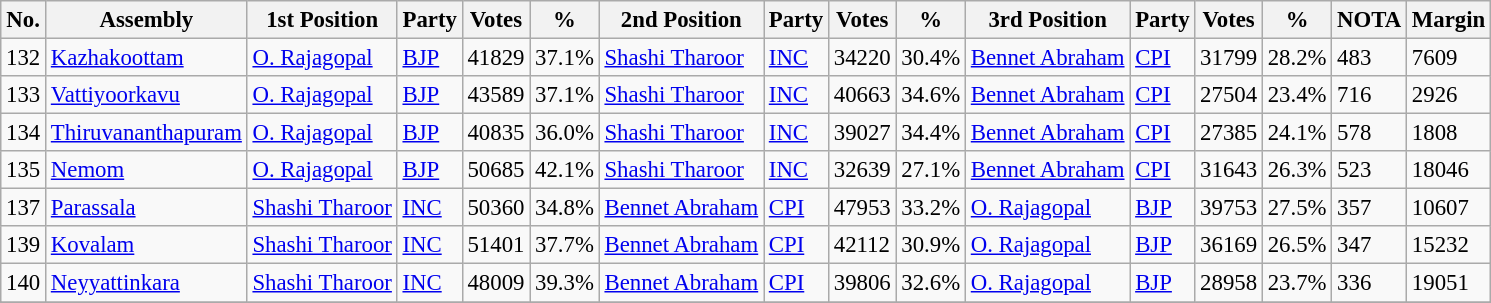<table class="wikitable sortable" style="font-size:95%;">
<tr>
<th>No.</th>
<th>Assembly</th>
<th>1st Position</th>
<th>Party</th>
<th>Votes</th>
<th>%</th>
<th>2nd Position</th>
<th>Party</th>
<th>Votes</th>
<th>%</th>
<th>3rd Position</th>
<th>Party</th>
<th>Votes</th>
<th>%</th>
<th>NOTA</th>
<th>Margin</th>
</tr>
<tr>
<td>132</td>
<td><a href='#'>Kazhakoottam</a></td>
<td><a href='#'>O. Rajagopal</a></td>
<td><a href='#'>BJP</a></td>
<td>41829</td>
<td>37.1%</td>
<td><a href='#'>Shashi Tharoor</a></td>
<td><a href='#'>INC</a></td>
<td>34220</td>
<td>30.4%</td>
<td><a href='#'>Bennet Abraham</a></td>
<td><a href='#'>CPI</a></td>
<td>31799</td>
<td>28.2%</td>
<td>483</td>
<td> 7609</td>
</tr>
<tr>
<td>133</td>
<td><a href='#'>Vattiyoorkavu</a></td>
<td><a href='#'>O. Rajagopal</a></td>
<td><a href='#'>BJP</a></td>
<td>43589</td>
<td>37.1%</td>
<td><a href='#'>Shashi Tharoor</a></td>
<td><a href='#'>INC</a></td>
<td>40663</td>
<td>34.6%</td>
<td><a href='#'>Bennet Abraham</a></td>
<td><a href='#'>CPI</a></td>
<td>27504</td>
<td>23.4%</td>
<td>716</td>
<td>2926</td>
</tr>
<tr>
<td>134</td>
<td><a href='#'>Thiruvananthapuram</a></td>
<td><a href='#'>O. Rajagopal</a></td>
<td><a href='#'>BJP</a></td>
<td>40835</td>
<td>36.0%</td>
<td><a href='#'>Shashi Tharoor</a></td>
<td><a href='#'>INC</a></td>
<td>39027</td>
<td>34.4%</td>
<td><a href='#'>Bennet Abraham</a></td>
<td><a href='#'>CPI</a></td>
<td>27385</td>
<td>24.1%</td>
<td>578</td>
<td>1808</td>
</tr>
<tr>
<td>135</td>
<td><a href='#'>Nemom</a></td>
<td><a href='#'>O. Rajagopal</a></td>
<td><a href='#'>BJP</a></td>
<td>50685</td>
<td>42.1%</td>
<td><a href='#'>Shashi Tharoor</a></td>
<td><a href='#'>INC</a></td>
<td>32639</td>
<td>27.1%</td>
<td><a href='#'>Bennet Abraham</a></td>
<td><a href='#'>CPI</a></td>
<td>31643</td>
<td>26.3%</td>
<td>523</td>
<td>18046</td>
</tr>
<tr>
<td>137</td>
<td><a href='#'>Parassala</a></td>
<td><a href='#'>Shashi Tharoor</a></td>
<td><a href='#'>INC</a></td>
<td>50360</td>
<td>34.8%</td>
<td><a href='#'>Bennet Abraham</a></td>
<td><a href='#'>CPI</a></td>
<td>47953</td>
<td>33.2%</td>
<td><a href='#'>O. Rajagopal</a></td>
<td><a href='#'>BJP</a></td>
<td>39753</td>
<td>27.5%</td>
<td>357</td>
<td>10607</td>
</tr>
<tr>
<td>139</td>
<td><a href='#'>Kovalam</a></td>
<td><a href='#'>Shashi Tharoor</a></td>
<td><a href='#'>INC</a></td>
<td>51401</td>
<td>37.7%</td>
<td><a href='#'>Bennet Abraham</a></td>
<td><a href='#'>CPI</a></td>
<td>42112</td>
<td>30.9%</td>
<td><a href='#'>O. Rajagopal</a></td>
<td><a href='#'>BJP</a></td>
<td>36169</td>
<td>26.5%</td>
<td>347</td>
<td> 15232</td>
</tr>
<tr>
<td>140</td>
<td><a href='#'>Neyyattinkara</a></td>
<td><a href='#'>Shashi Tharoor</a></td>
<td><a href='#'>INC</a></td>
<td>48009</td>
<td>39.3%</td>
<td><a href='#'>Bennet Abraham</a></td>
<td><a href='#'>CPI</a></td>
<td>39806</td>
<td>32.6%</td>
<td><a href='#'>O. Rajagopal</a></td>
<td><a href='#'>BJP</a></td>
<td>28958</td>
<td>23.7%</td>
<td>336</td>
<td>19051</td>
</tr>
<tr>
</tr>
<tr>
</tr>
</table>
